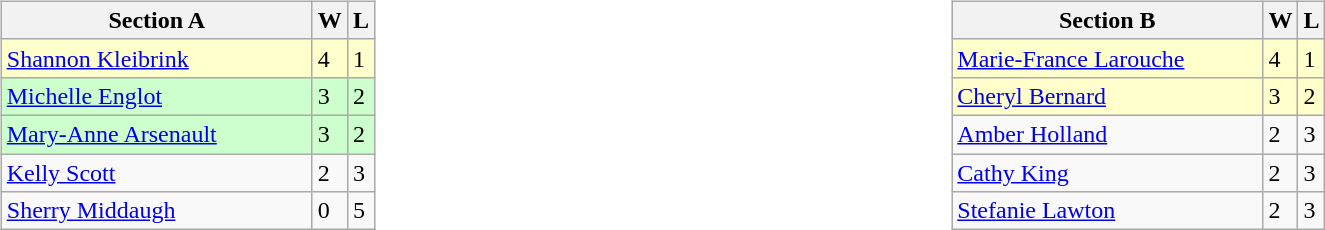<table>
<tr>
<td valign=top width=10%><br><table class="wikitable">
<tr>
<th width=200>Section A</th>
<th>W</th>
<th>L</th>
</tr>
<tr bgcolor=#ffffcc>
<td> <a href='#'>Shannon Kleibrink</a></td>
<td>4</td>
<td>1</td>
</tr>
<tr bgcolor=#ccffcc>
<td> <a href='#'>Michelle Englot</a></td>
<td>3</td>
<td>2</td>
</tr>
<tr bgcolor=#ccffcc>
<td> <a href='#'>Mary-Anne Arsenault</a></td>
<td>3</td>
<td>2</td>
</tr>
<tr>
<td> <a href='#'>Kelly Scott</a></td>
<td>2</td>
<td>3</td>
</tr>
<tr>
<td> <a href='#'>Sherry Middaugh</a></td>
<td>0</td>
<td>5</td>
</tr>
</table>
</td>
<td valign=top width=10%><br><table class="wikitable">
<tr>
<th width=200>Section B</th>
<th>W</th>
<th>L</th>
</tr>
<tr bgcolor=#ffffcc>
<td> <a href='#'>Marie-France Larouche</a></td>
<td>4</td>
<td>1</td>
</tr>
<tr bgcolor=#ffffcc>
<td> <a href='#'>Cheryl Bernard</a></td>
<td>3</td>
<td>2</td>
</tr>
<tr>
<td> <a href='#'>Amber Holland</a></td>
<td>2</td>
<td>3</td>
</tr>
<tr>
<td> <a href='#'>Cathy King</a></td>
<td>2</td>
<td>3</td>
</tr>
<tr>
<td> <a href='#'>Stefanie Lawton</a></td>
<td>2</td>
<td>3</td>
</tr>
</table>
</td>
</tr>
</table>
